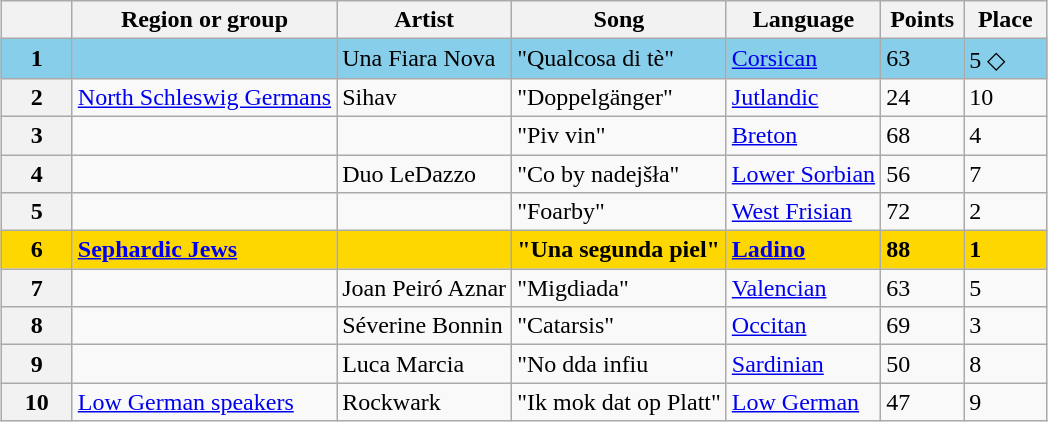<table class="sortable wikitable plainrowheaders" style="margin: 1em auto 1em auto; text-align:left;">
<tr>
<th scope="col" style="width:2.5em;"></th>
<th scope="col">Region or group</th>
<th scope="col">Artist</th>
<th scope="col">Song</th>
<th scope="col">Language</th>
<th scope="col" style="width:3em;">Points</th>
<th scope="col" style="width:3em;">Place</th>
</tr>
<tr style="background:skyblue;">
<th scope="row" style="text-align:center; background:skyblue;">1</th>
<td></td>
<td>Una Fiara Nova</td>
<td>"Qualcosa di tè"</td>
<td><a href='#'>Corsican</a></td>
<td>63</td>
<td>5 ◇</td>
</tr>
<tr>
<th scope="row" style="text-align:center;">2</th>
<td> <a href='#'>North Schleswig Germans</a></td>
<td>Sihav</td>
<td>"Doppelgänger"</td>
<td><a href='#'>Jutlandic</a></td>
<td>24</td>
<td>10</td>
</tr>
<tr>
<th scope="row" style="text-align:center;">3</th>
<td></td>
<td></td>
<td>"Piv vin"</td>
<td><a href='#'>Breton</a></td>
<td>68</td>
<td>4</td>
</tr>
<tr>
<th scope="row" style="text-align:center;">4</th>
<td></td>
<td>Duo LeDazzo</td>
<td>"Co by nadejšła"</td>
<td><a href='#'>Lower Sorbian</a></td>
<td>56</td>
<td>7</td>
</tr>
<tr>
<th scope="row" style="text-align:center;">5</th>
<td></td>
<td></td>
<td>"Foarby"</td>
<td><a href='#'>West Frisian</a></td>
<td>72</td>
<td>2</td>
</tr>
<tr style="font-weight: bold; background:gold;">
<th scope="row" style="text-align:center; font-weight:bold; background:gold;">6</th>
<td> <a href='#'>Sephardic Jews</a></td>
<td></td>
<td>"Una segunda piel"</td>
<td><a href='#'>Ladino</a></td>
<td>88</td>
<td>1</td>
</tr>
<tr>
<th scope="row" style="text-align:center;">7</th>
<td></td>
<td>Joan Peiró Aznar</td>
<td>"Migdiada"</td>
<td><a href='#'>Valencian</a></td>
<td>63</td>
<td>5</td>
</tr>
<tr>
<th scope="row" style="text-align:center;">8</th>
<td></td>
<td>Séverine Bonnin</td>
<td>"Catarsis"</td>
<td><a href='#'>Occitan</a></td>
<td>69</td>
<td>3</td>
</tr>
<tr>
<th scope="row" style="text-align:center;">9</th>
<td></td>
<td>Luca Marcia</td>
<td>"No dda infiu</td>
<td><a href='#'>Sardinian</a></td>
<td>50</td>
<td>8</td>
</tr>
<tr>
<th scope="row" style="text-align:center;">10</th>
<td> <a href='#'>Low German speakers</a></td>
<td>Rockwark</td>
<td>"Ik mok dat op Platt"</td>
<td><a href='#'>Low German</a></td>
<td>47</td>
<td>9</td>
</tr>
</table>
